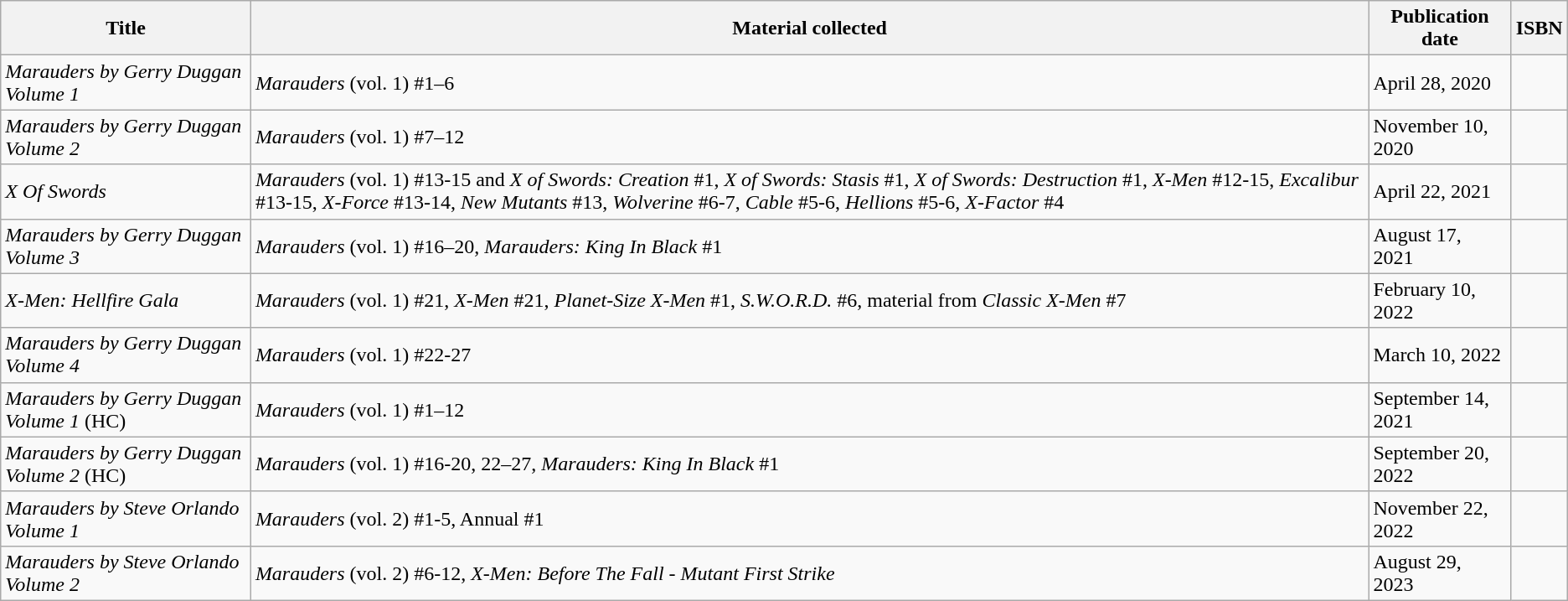<table class="wikitable" width:100%">
<tr>
<th scope="col">Title</th>
<th scope="col">Material collected</th>
<th scope="col">Publication date</th>
<th scope="col">ISBN</th>
</tr>
<tr>
<td><em>Marauders by Gerry Duggan Volume 1</em></td>
<td><em>Marauders</em> (vol. 1) #1–6</td>
<td>April 28, 2020</td>
<td></td>
</tr>
<tr>
<td><em>Marauders by Gerry Duggan Volume 2</em></td>
<td><em>Marauders</em> (vol. 1) #7–12</td>
<td>November 10, 2020</td>
<td></td>
</tr>
<tr>
<td><em>X Of Swords</em></td>
<td><em>Marauders</em> (vol. 1) #13-15 and <em>X of Swords: Creation</em> #1, <em>X of Swords: Stasis</em> #1, <em>X of Swords: Destruction</em> #1, <em>X-Men</em> #12-15, <em>Excalibur</em> #13-15, <em>X-Force</em> #13-14, <em>New Mutants</em> #13, <em>Wolverine</em> #6-7, <em>Cable</em> #5-6, <em>Hellions</em> #5-6, <em>X-Factor</em> #4</td>
<td>April 22, 2021</td>
<td></td>
</tr>
<tr>
<td><em>Marauders by Gerry Duggan Volume 3</em></td>
<td><em>Marauders</em> (vol. 1) #16–20, <em>Marauders: King In Black</em> #1</td>
<td>August 17, 2021</td>
<td></td>
</tr>
<tr>
<td><em>X-Men: Hellfire Gala</em></td>
<td><em>Marauders</em> (vol. 1) #21, <em>X-Men</em> #21, <em>Planet-Size X-Men</em> #1, <em>S.W.O.R.D.</em> #6, material from <em>Classic X-Men</em> #7</td>
<td>February 10, 2022</td>
<td></td>
</tr>
<tr>
<td><em>Marauders by Gerry Duggan Volume 4</em></td>
<td><em>Marauders</em> (vol. 1) #22-27</td>
<td>March 10, 2022</td>
<td></td>
</tr>
<tr>
<td><em>Marauders by Gerry Duggan Volume 1</em> (HC)</td>
<td><em>Marauders</em> (vol. 1) #1–12</td>
<td>September 14, 2021</td>
<td></td>
</tr>
<tr>
<td><em>Marauders by Gerry Duggan Volume 2</em> (HC)</td>
<td><em>Marauders</em> (vol. 1) #16-20, 22–27, <em>Marauders: King In Black</em> #1</td>
<td>September 20, 2022</td>
<td></td>
</tr>
<tr>
<td><em>Marauders by Steve Orlando Volume 1</em></td>
<td><em>Marauders</em> (vol. 2) #1-5, Annual #1</td>
<td>November 22, 2022</td>
<td></td>
</tr>
<tr>
<td><em>Marauders by Steve Orlando Volume 2</em></td>
<td><em>Marauders</em> (vol. 2) #6-12, <em>X-Men: Before The Fall - Mutant First Strike</em></td>
<td>August 29, 2023</td>
<td></td>
</tr>
</table>
